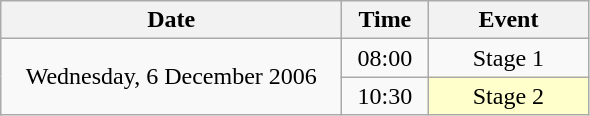<table class = "wikitable" style="text-align:center;">
<tr>
<th width=220>Date</th>
<th width=50>Time</th>
<th width=100>Event</th>
</tr>
<tr>
<td rowspan=2>Wednesday, 6 December 2006</td>
<td>08:00</td>
<td>Stage 1</td>
</tr>
<tr>
<td>10:30</td>
<td bgcolor=ffffcc>Stage 2</td>
</tr>
</table>
